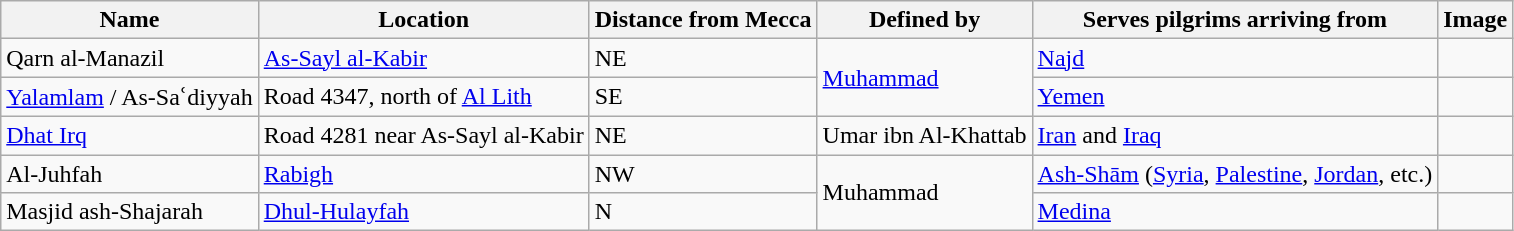<table class="wikitable">
<tr>
<th>Name</th>
<th>Location</th>
<th>Distance from Mecca</th>
<th>Defined by</th>
<th>Serves pilgrims arriving from</th>
<th>Image</th>
</tr>
<tr>
<td>Qarn al-Manazil</td>
<td><a href='#'>As-Sayl al-Kabir</a></td>
<td> NE</td>
<td rowspan="2"><a href='#'>Muhammad</a></td>
<td><a href='#'>Najd</a></td>
<td></td>
</tr>
<tr>
<td><a href='#'>Yalamlam</a> / As-Saʿdiyyah</td>
<td>Road 4347, north of <a href='#'>Al Lith</a></td>
<td> SE</td>
<td><a href='#'>Yemen</a></td>
<td></td>
</tr>
<tr>
<td><a href='#'>Dhat Irq</a></td>
<td>Road 4281 near As-Sayl al-Kabir</td>
<td> NE</td>
<td>Umar ibn Al-Khattab</td>
<td><a href='#'>Iran</a> and <a href='#'>Iraq</a></td>
<td></td>
</tr>
<tr>
<td>Al-Juhfah</td>
<td><a href='#'>Rabigh</a></td>
<td> NW</td>
<td rowspan="3">Muhammad</td>
<td><a href='#'>Ash-Shām</a> (<a href='#'>Syria</a>, <a href='#'>Palestine</a>, <a href='#'>Jordan</a>, etc.)</td>
<td></td>
</tr>
<tr>
<td>Masjid ash-Shajarah</td>
<td><a href='#'>Dhul-Hulayfah</a></td>
<td> N</td>
<td><a href='#'>Medina</a></td>
<td></td>
</tr>
</table>
